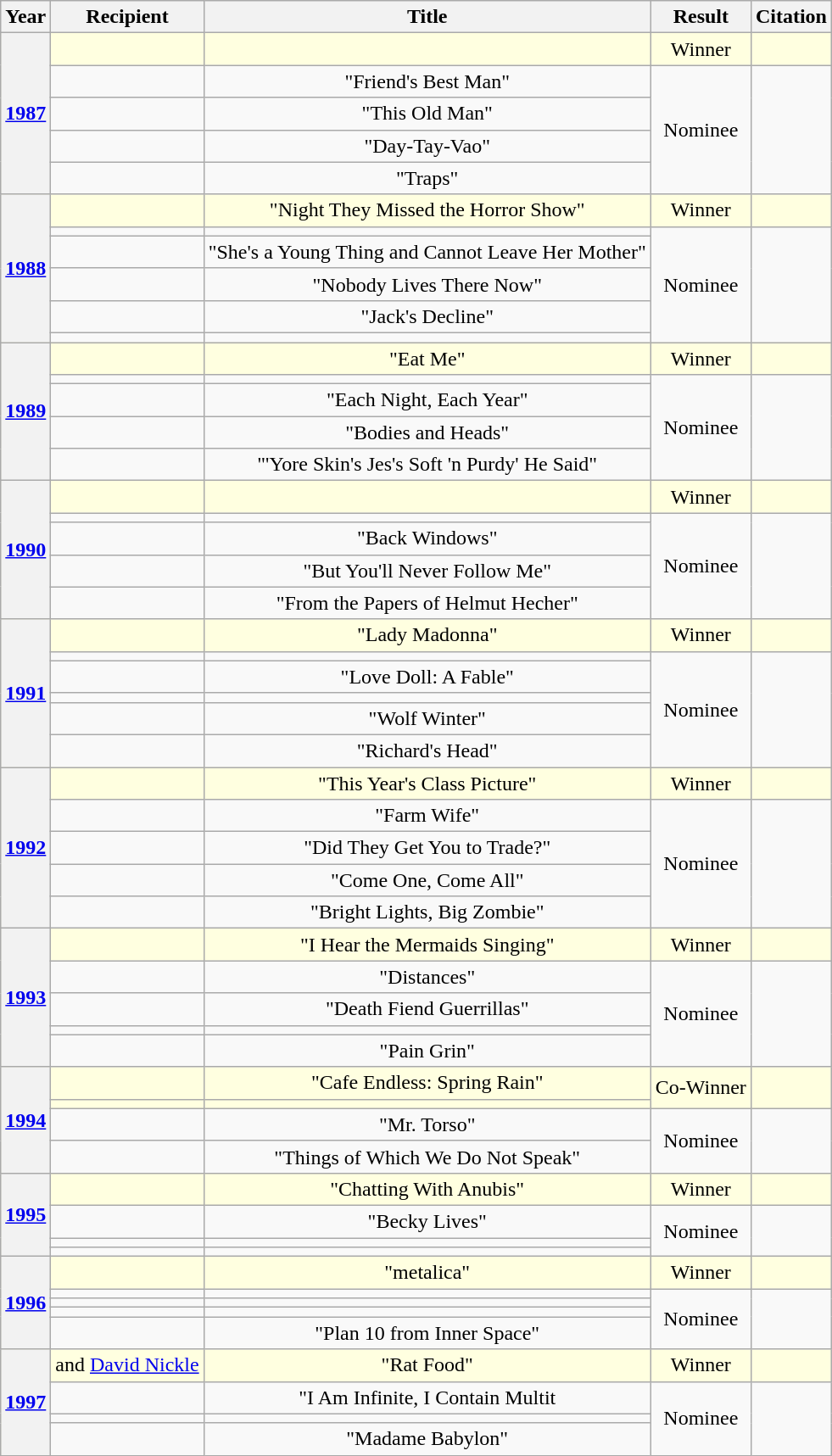<table class="sortable wikitable" style="text-align: center">
<tr>
<th>Year</th>
<th>Recipient</th>
<th>Title</th>
<th>Result</th>
<th>Citation</th>
</tr>
<tr style="background:lightyellow; color:black">
<th rowspan="5" style="text-align:center"><strong><a href='#'>1987</a></strong></th>
<td></td>
<td></td>
<td>Winner</td>
<td></td>
</tr>
<tr>
<td></td>
<td>"Friend's Best Man"</td>
<td rowspan="4">Nominee</td>
<td rowspan="4"></td>
</tr>
<tr>
<td></td>
<td>"This Old Man"</td>
</tr>
<tr>
<td></td>
<td>"Day-Tay-Vao"</td>
</tr>
<tr>
<td></td>
<td>"Traps"</td>
</tr>
<tr style="background:lightyellow; color:black">
<th rowspan="6" style="text-align:center"><strong><a href='#'>1988</a></strong></th>
<td></td>
<td>"Night They Missed the Horror Show"</td>
<td>Winner</td>
<td></td>
</tr>
<tr>
<td></td>
<td></td>
<td rowspan="5">Nominee</td>
<td rowspan="5"></td>
</tr>
<tr>
<td></td>
<td>"She's a Young Thing and Cannot Leave Her Mother"</td>
</tr>
<tr>
<td></td>
<td>"Nobody Lives There Now"</td>
</tr>
<tr>
<td></td>
<td>"Jack's Decline"</td>
</tr>
<tr>
<td></td>
<td></td>
</tr>
<tr style="background:lightyellow; color:black">
<th rowspan="5" style="text-align:center"><strong><a href='#'>1989</a></strong></th>
<td></td>
<td>"Eat Me"</td>
<td>Winner</td>
<td></td>
</tr>
<tr>
<td></td>
<td></td>
<td rowspan="4">Nominee</td>
<td rowspan="4"></td>
</tr>
<tr>
<td></td>
<td>"Each Night, Each Year"</td>
</tr>
<tr>
<td></td>
<td>"Bodies and Heads"</td>
</tr>
<tr>
<td></td>
<td>"'Yore Skin's Jes's Soft 'n Purdy' He Said"</td>
</tr>
<tr style="background:lightyellow; color:black">
<th rowspan="5" style="text-align:center"><strong><a href='#'>1990</a></strong></th>
<td></td>
<td></td>
<td>Winner</td>
<td></td>
</tr>
<tr>
<td></td>
<td></td>
<td rowspan="4">Nominee</td>
<td rowspan="4"></td>
</tr>
<tr>
<td></td>
<td>"Back Windows"</td>
</tr>
<tr>
<td></td>
<td>"But You'll Never Follow Me"</td>
</tr>
<tr>
<td></td>
<td>"From the Papers of Helmut Hecher"</td>
</tr>
<tr style="background:lightyellow; color:black">
<th rowspan="6" style="text-align:center"><strong><a href='#'>1991</a></strong></th>
<td></td>
<td>"Lady Madonna"</td>
<td>Winner</td>
<td></td>
</tr>
<tr>
<td></td>
<td></td>
<td rowspan="5">Nominee</td>
<td rowspan="5"></td>
</tr>
<tr>
<td></td>
<td>"Love Doll: A Fable"</td>
</tr>
<tr>
<td></td>
<td></td>
</tr>
<tr>
<td></td>
<td>"Wolf Winter"</td>
</tr>
<tr>
<td></td>
<td>"Richard's Head"</td>
</tr>
<tr style="background:lightyellow; color:black">
<th rowspan="5" style="text-align:center"><strong><a href='#'>1992</a></strong></th>
<td></td>
<td>"This Year's Class Picture"</td>
<td>Winner</td>
<td></td>
</tr>
<tr>
<td></td>
<td>"Farm Wife"</td>
<td rowspan="4">Nominee</td>
<td rowspan="4"></td>
</tr>
<tr>
<td></td>
<td>"Did They Get You to Trade?"</td>
</tr>
<tr>
<td></td>
<td>"Come One, Come All"</td>
</tr>
<tr>
<td></td>
<td>"Bright Lights, Big Zombie"</td>
</tr>
<tr style="background:lightyellow; color:black">
<th rowspan="5" style="text-align:center"><strong><a href='#'>1993</a></strong></th>
<td></td>
<td>"I Hear the Mermaids Singing"</td>
<td>Winner</td>
<td></td>
</tr>
<tr>
<td></td>
<td>"Distances"</td>
<td rowspan="4">Nominee</td>
<td rowspan="4"></td>
</tr>
<tr>
<td></td>
<td>"Death Fiend Guerrillas"</td>
</tr>
<tr>
<td></td>
<td></td>
</tr>
<tr>
<td></td>
<td>"Pain Grin"</td>
</tr>
<tr style="background:lightyellow; color:black">
<th rowspan="4" style="text-align:center"><strong><a href='#'>1994</a></strong></th>
<td></td>
<td>"Cafe Endless: Spring Rain"</td>
<td rowspan="2">Co-Winner</td>
<td rowspan="2"></td>
</tr>
<tr style="background:lightyellow; color:black">
<td></td>
<td></td>
</tr>
<tr>
<td></td>
<td>"Mr. Torso"</td>
<td rowspan="2">Nominee</td>
<td rowspan="2"></td>
</tr>
<tr>
<td></td>
<td>"Things of Which We Do Not Speak"</td>
</tr>
<tr style="background:lightyellow; color:black">
<th rowspan="4" style="text-align:center"><strong><a href='#'>1995</a></strong></th>
<td></td>
<td>"Chatting With Anubis"</td>
<td>Winner</td>
<td></td>
</tr>
<tr>
<td></td>
<td>"Becky Lives"</td>
<td rowspan="3">Nominee</td>
<td rowspan="3"></td>
</tr>
<tr>
<td></td>
<td></td>
</tr>
<tr>
<td></td>
<td></td>
</tr>
<tr style="background:lightyellow; color:black">
<th rowspan="5" style="text-align:center"><strong><a href='#'>1996</a></strong></th>
<td></td>
<td>"metalica"</td>
<td>Winner</td>
<td></td>
</tr>
<tr>
<td></td>
<td></td>
<td rowspan="4">Nominee</td>
<td rowspan="4"></td>
</tr>
<tr>
<td></td>
<td></td>
</tr>
<tr>
<td></td>
<td></td>
</tr>
<tr>
<td></td>
<td>"Plan 10 from Inner Space"</td>
</tr>
<tr style="background:lightyellow; color:black">
<th rowspan="4" style="text-align:center"><strong><a href='#'>1997</a></strong></th>
<td>  and <a href='#'>David Nickle</a></td>
<td>"Rat Food"</td>
<td>Winner</td>
<td></td>
</tr>
<tr>
<td></td>
<td>"I Am Infinite, I Contain Multit</td>
<td rowspan="3">Nominee</td>
<td rowspan="3"></td>
</tr>
<tr>
<td></td>
<td></td>
</tr>
<tr>
<td></td>
<td>"Madame Babylon"</td>
</tr>
</table>
